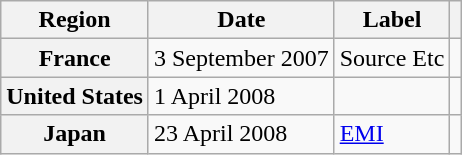<table class="wikitable plainrowheaders">
<tr>
<th scope="col">Region</th>
<th scope="col">Date</th>
<th scope="col">Label</th>
<th scope="col"></th>
</tr>
<tr>
<th scope="row">France</th>
<td>3 September 2007</td>
<td>Source Etc</td>
<td align="center"></td>
</tr>
<tr>
<th scope="row">United States</th>
<td>1 April 2008</td>
<td></td>
<td align="center"></td>
</tr>
<tr>
<th scope="row">Japan</th>
<td>23 April 2008</td>
<td><a href='#'>EMI</a></td>
<td align="center"></td>
</tr>
</table>
